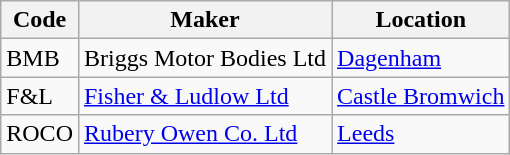<table class="wikitable">
<tr>
<th>Code</th>
<th>Maker</th>
<th>Location</th>
</tr>
<tr>
<td>BMB</td>
<td>Briggs Motor Bodies Ltd</td>
<td><a href='#'>Dagenham</a></td>
</tr>
<tr>
<td>F&L</td>
<td><a href='#'>Fisher & Ludlow Ltd</a></td>
<td><a href='#'>Castle Bromwich</a></td>
</tr>
<tr>
<td>ROCO</td>
<td><a href='#'>Rubery Owen Co. Ltd</a></td>
<td><a href='#'>Leeds</a></td>
</tr>
</table>
